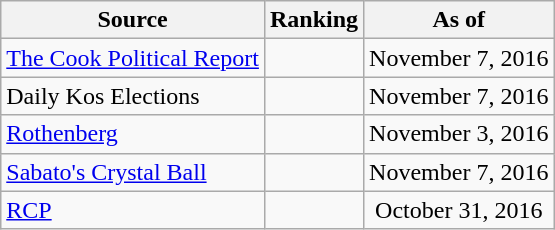<table class="wikitable" style="text-align:center">
<tr>
<th>Source</th>
<th>Ranking</th>
<th>As of</th>
</tr>
<tr>
<td align=left><a href='#'>The Cook Political Report</a></td>
<td></td>
<td>November 7, 2016</td>
</tr>
<tr>
<td align=left>Daily Kos Elections</td>
<td></td>
<td>November 7, 2016</td>
</tr>
<tr>
<td align=left><a href='#'>Rothenberg</a></td>
<td></td>
<td>November 3, 2016</td>
</tr>
<tr>
<td align=left><a href='#'>Sabato's Crystal Ball</a></td>
<td></td>
<td>November 7, 2016</td>
</tr>
<tr>
<td align="left"><a href='#'>RCP</a></td>
<td></td>
<td>October 31, 2016</td>
</tr>
</table>
